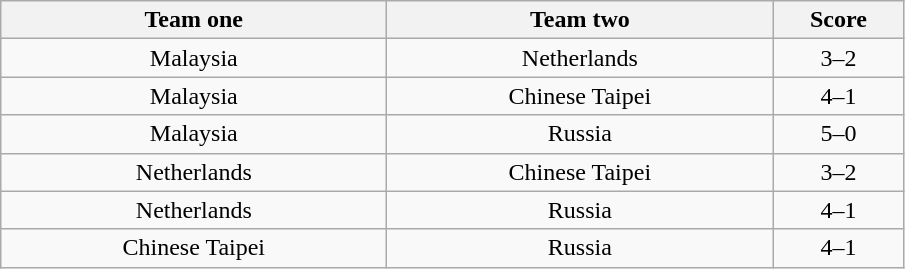<table class="wikitable" style="text-align: center">
<tr>
<th width=250>Team one</th>
<th width=250>Team two</th>
<th width=80>Score</th>
</tr>
<tr>
<td> Malaysia</td>
<td> Netherlands</td>
<td>3–2</td>
</tr>
<tr>
<td> Malaysia</td>
<td> Chinese Taipei</td>
<td>4–1</td>
</tr>
<tr>
<td> Malaysia</td>
<td> Russia</td>
<td>5–0</td>
</tr>
<tr>
<td> Netherlands</td>
<td> Chinese Taipei</td>
<td>3–2</td>
</tr>
<tr>
<td> Netherlands</td>
<td> Russia</td>
<td>4–1</td>
</tr>
<tr>
<td> Chinese Taipei</td>
<td> Russia</td>
<td>4–1</td>
</tr>
</table>
